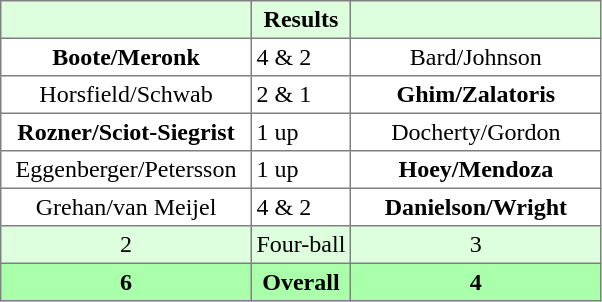<table border="1" cellpadding="3" style="border-collapse:collapse; text-align:center;">
<tr style="background:#ddffdd;">
<th width=160></th>
<th>Results</th>
<th width=160></th>
</tr>
<tr>
<td><strong>Boote/Meronk</strong></td>
<td align=left> 4 & 2</td>
<td>Bard/Johnson</td>
</tr>
<tr>
<td>Horsfield/Schwab</td>
<td align=left> 2 & 1</td>
<td><strong>Ghim/Zalatoris</strong></td>
</tr>
<tr>
<td><strong>Rozner/Sciot-Siegrist</strong></td>
<td align=left> 1 up</td>
<td>Docherty/Gordon</td>
</tr>
<tr>
<td>Eggenberger/Petersson</td>
<td align=left> 1 up</td>
<td><strong>Hoey/Mendoza</strong></td>
</tr>
<tr>
<td>Grehan/van Meijel</td>
<td align=left> 4 & 2</td>
<td><strong>Danielson/Wright</strong></td>
</tr>
<tr style="background:#ddffdd;">
<td>2</td>
<td>Four-ball</td>
<td>3</td>
</tr>
<tr style="background:#aaffaa;">
<th>6</th>
<th>Overall</th>
<th>4</th>
</tr>
</table>
